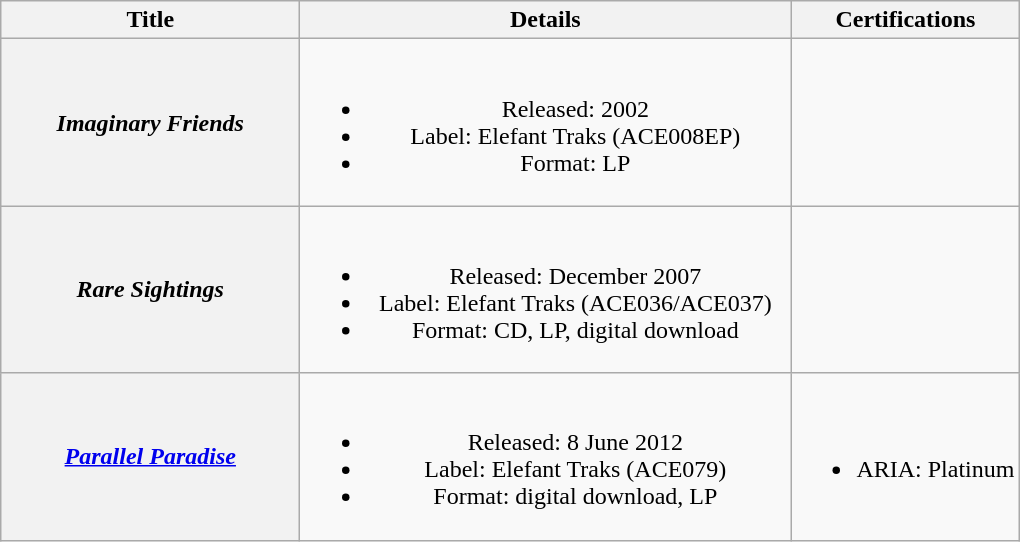<table class="wikitable plainrowheaders" style="text-align:center;" border="1">
<tr>
<th scope="col" rowspan="1" style="width:12em;">Title</th>
<th scope="col" rowspan="1" style="width:20em;">Details</th>
<th>Certifications</th>
</tr>
<tr>
<th scope="row"><em>Imaginary Friends</em></th>
<td><br><ul><li>Released: 2002</li><li>Label: Elefant Traks (ACE008EP)</li><li>Format: LP</li></ul></td>
<td></td>
</tr>
<tr>
<th scope="row"><em>Rare Sightings</em></th>
<td><br><ul><li>Released: December 2007</li><li>Label: Elefant Traks (ACE036/ACE037)</li><li>Format: CD, LP, digital download</li></ul></td>
<td></td>
</tr>
<tr>
<th scope="row"><em><a href='#'>Parallel Paradise</a></em></th>
<td><br><ul><li>Released: 8 June 2012</li><li>Label: Elefant Traks (ACE079)</li><li>Format: digital download, LP </li></ul></td>
<td><br><ul><li>ARIA: Platinum</li></ul></td>
</tr>
</table>
